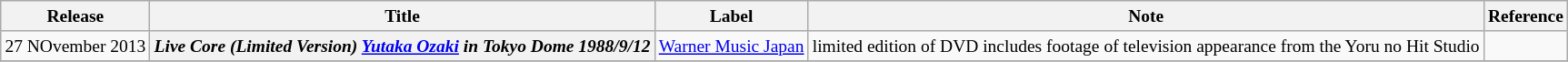<table class="wikitable sortable" style="font-size:small">
<tr>
<th>Release</th>
<th>Title</th>
<th>Label</th>
<th>Note</th>
<th>Reference</th>
</tr>
<tr>
<td>27 NOvember 2013</td>
<th><em>Live Core (Limited Version) <a href='#'>Yutaka Ozaki</a> in Tokyo Dome 1988/9/12</em></th>
<td><a href='#'>Warner Music Japan</a></td>
<td>limited edition of DVD includes footage of television appearance from the Yoru no Hit Studio</td>
<td></td>
</tr>
<tr>
</tr>
</table>
